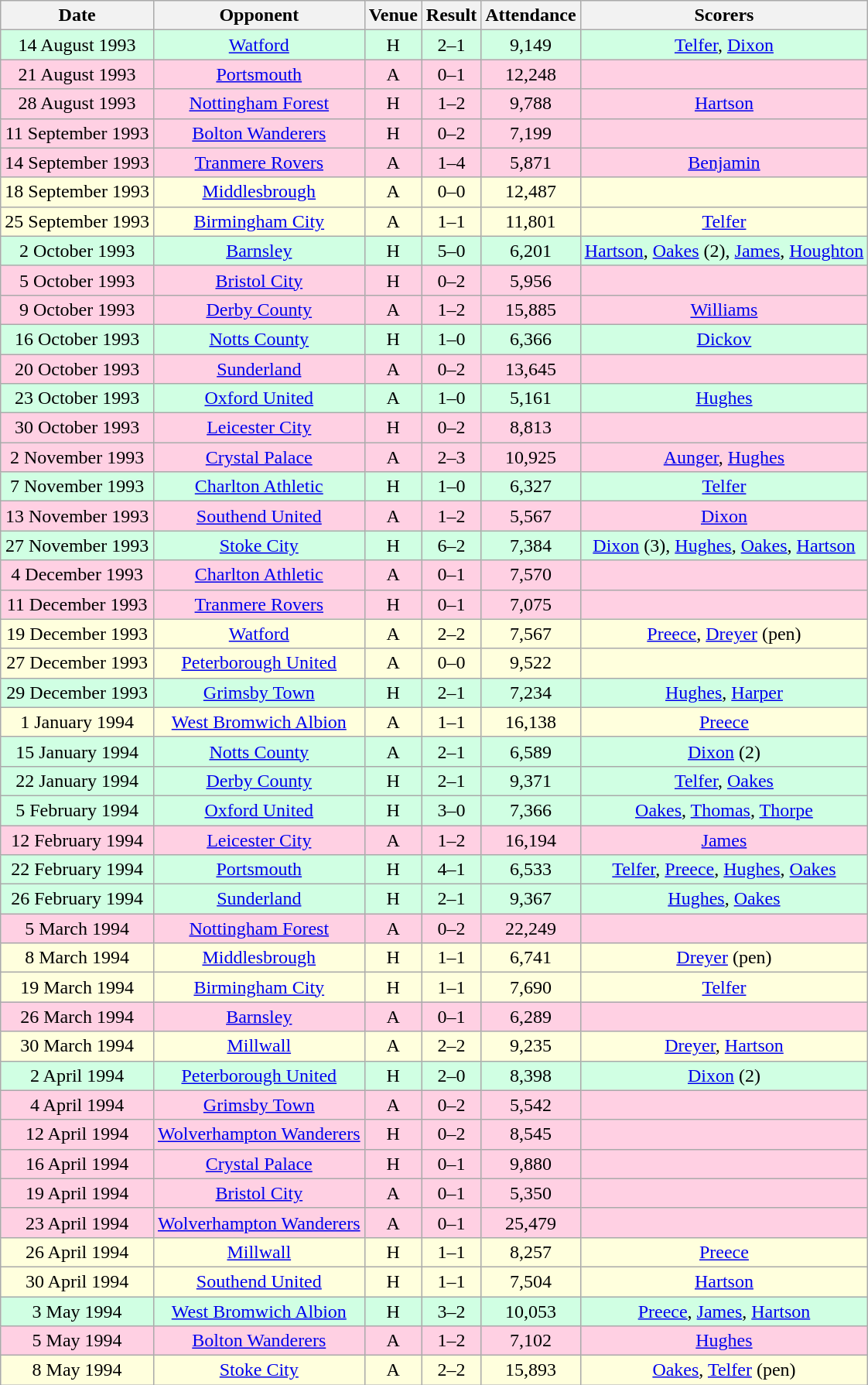<table class="wikitable sortable" style="font-size:100%; text-align:center">
<tr>
<th>Date</th>
<th>Opponent</th>
<th>Venue</th>
<th>Result</th>
<th>Attendance</th>
<th>Scorers</th>
</tr>
<tr style="background-color: #d0ffe3;">
<td>14 August 1993</td>
<td><a href='#'>Watford</a></td>
<td>H</td>
<td>2–1</td>
<td>9,149</td>
<td><a href='#'>Telfer</a>, <a href='#'>Dixon</a></td>
</tr>
<tr style="background-color: #ffd0e3;">
<td>21 August 1993</td>
<td><a href='#'>Portsmouth</a></td>
<td>A</td>
<td>0–1</td>
<td>12,248</td>
<td></td>
</tr>
<tr style="background-color: #ffd0e3;">
<td>28 August 1993</td>
<td><a href='#'>Nottingham Forest</a></td>
<td>H</td>
<td>1–2</td>
<td>9,788</td>
<td><a href='#'>Hartson</a></td>
</tr>
<tr style="background-color: #ffd0e3;">
<td>11 September 1993</td>
<td><a href='#'>Bolton Wanderers</a></td>
<td>H</td>
<td>0–2</td>
<td>7,199</td>
<td></td>
</tr>
<tr style="background-color: #ffd0e3;">
<td>14 September 1993</td>
<td><a href='#'>Tranmere Rovers</a></td>
<td>A</td>
<td>1–4</td>
<td>5,871</td>
<td><a href='#'>Benjamin</a></td>
</tr>
<tr style="background-color: #ffffdd;">
<td>18 September 1993</td>
<td><a href='#'>Middlesbrough</a></td>
<td>A</td>
<td>0–0</td>
<td>12,487</td>
<td></td>
</tr>
<tr style="background-color: #ffffdd;">
<td>25 September 1993</td>
<td><a href='#'>Birmingham City</a></td>
<td>A</td>
<td>1–1</td>
<td>11,801</td>
<td><a href='#'>Telfer</a></td>
</tr>
<tr style="background-color: #d0ffe3;">
<td>2 October 1993</td>
<td><a href='#'>Barnsley</a></td>
<td>H</td>
<td>5–0</td>
<td>6,201</td>
<td><a href='#'>Hartson</a>, <a href='#'>Oakes</a> (2), <a href='#'>James</a>, <a href='#'>Houghton</a></td>
</tr>
<tr style="background-color: #ffd0e3;">
<td>5 October 1993</td>
<td><a href='#'>Bristol City</a></td>
<td>H</td>
<td>0–2</td>
<td>5,956</td>
<td></td>
</tr>
<tr style="background-color: #ffd0e3;">
<td>9 October 1993</td>
<td><a href='#'>Derby County</a></td>
<td>A</td>
<td>1–2</td>
<td>15,885</td>
<td><a href='#'>Williams</a></td>
</tr>
<tr style="background-color: #d0ffe3;">
<td>16 October 1993</td>
<td><a href='#'>Notts County</a></td>
<td>H</td>
<td>1–0</td>
<td>6,366</td>
<td><a href='#'>Dickov</a></td>
</tr>
<tr style="background-color: #ffd0e3;">
<td>20 October 1993</td>
<td><a href='#'>Sunderland</a></td>
<td>A</td>
<td>0–2</td>
<td>13,645</td>
<td></td>
</tr>
<tr style="background-color: #d0ffe3;">
<td>23 October 1993</td>
<td><a href='#'>Oxford United</a></td>
<td>A</td>
<td>1–0</td>
<td>5,161</td>
<td><a href='#'>Hughes</a></td>
</tr>
<tr style="background-color: #ffd0e3;">
<td>30 October 1993</td>
<td><a href='#'>Leicester City</a></td>
<td>H</td>
<td>0–2</td>
<td>8,813</td>
<td></td>
</tr>
<tr style="background-color: #ffd0e3;">
<td>2 November 1993</td>
<td><a href='#'>Crystal Palace</a></td>
<td>A</td>
<td>2–3</td>
<td>10,925</td>
<td><a href='#'>Aunger</a>, <a href='#'>Hughes</a></td>
</tr>
<tr style="background-color: #d0ffe3;">
<td>7 November 1993</td>
<td><a href='#'>Charlton Athletic</a></td>
<td>H</td>
<td>1–0</td>
<td>6,327</td>
<td><a href='#'>Telfer</a></td>
</tr>
<tr style="background-color: #ffd0e3;">
<td>13 November 1993</td>
<td><a href='#'>Southend United</a></td>
<td>A</td>
<td>1–2</td>
<td>5,567</td>
<td><a href='#'>Dixon</a></td>
</tr>
<tr style="background-color: #d0ffe3;">
<td>27 November 1993</td>
<td><a href='#'>Stoke City</a></td>
<td>H</td>
<td>6–2</td>
<td>7,384</td>
<td><a href='#'>Dixon</a> (3), <a href='#'>Hughes</a>, <a href='#'>Oakes</a>, <a href='#'>Hartson</a></td>
</tr>
<tr style="background-color: #ffd0e3;">
<td>4 December 1993</td>
<td><a href='#'>Charlton Athletic</a></td>
<td>A</td>
<td>0–1</td>
<td>7,570</td>
<td></td>
</tr>
<tr style="background-color: #ffd0e3;">
<td>11 December 1993</td>
<td><a href='#'>Tranmere Rovers</a></td>
<td>H</td>
<td>0–1</td>
<td>7,075</td>
<td></td>
</tr>
<tr style="background-color: #ffffdd;">
<td>19 December 1993</td>
<td><a href='#'>Watford</a></td>
<td>A</td>
<td>2–2</td>
<td>7,567</td>
<td><a href='#'>Preece</a>, <a href='#'>Dreyer</a> (pen)</td>
</tr>
<tr style="background-color: #ffffdd;">
<td>27 December 1993</td>
<td><a href='#'>Peterborough United</a></td>
<td>A</td>
<td>0–0</td>
<td>9,522</td>
<td></td>
</tr>
<tr style="background-color: #d0ffe3;">
<td>29 December 1993</td>
<td><a href='#'>Grimsby Town</a></td>
<td>H</td>
<td>2–1</td>
<td>7,234</td>
<td><a href='#'>Hughes</a>, <a href='#'>Harper</a></td>
</tr>
<tr style="background-color: #ffffdd;">
<td>1 January 1994</td>
<td><a href='#'>West Bromwich Albion</a></td>
<td>A</td>
<td>1–1</td>
<td>16,138</td>
<td><a href='#'>Preece</a></td>
</tr>
<tr style="background-color: #d0ffe3;">
<td>15 January 1994</td>
<td><a href='#'>Notts County</a></td>
<td>A</td>
<td>2–1</td>
<td>6,589</td>
<td><a href='#'>Dixon</a> (2)</td>
</tr>
<tr style="background-color: #d0ffe3;">
<td>22 January 1994</td>
<td><a href='#'>Derby County</a></td>
<td>H</td>
<td>2–1</td>
<td>9,371</td>
<td><a href='#'>Telfer</a>, <a href='#'>Oakes</a></td>
</tr>
<tr style="background-color: #d0ffe3;">
<td>5 February 1994</td>
<td><a href='#'>Oxford United</a></td>
<td>H</td>
<td>3–0</td>
<td>7,366</td>
<td><a href='#'>Oakes</a>, <a href='#'>Thomas</a>, <a href='#'>Thorpe</a></td>
</tr>
<tr style="background-color: #ffd0e3;">
<td>12 February 1994</td>
<td><a href='#'>Leicester City</a></td>
<td>A</td>
<td>1–2</td>
<td>16,194</td>
<td><a href='#'>James</a></td>
</tr>
<tr style="background-color: #d0ffe3;">
<td>22 February 1994</td>
<td><a href='#'>Portsmouth</a></td>
<td>H</td>
<td>4–1</td>
<td>6,533</td>
<td><a href='#'>Telfer</a>, <a href='#'>Preece</a>, <a href='#'>Hughes</a>, <a href='#'>Oakes</a></td>
</tr>
<tr style="background-color: #d0ffe3;">
<td>26 February 1994</td>
<td><a href='#'>Sunderland</a></td>
<td>H</td>
<td>2–1</td>
<td>9,367</td>
<td><a href='#'>Hughes</a>, <a href='#'>Oakes</a></td>
</tr>
<tr style="background-color: #ffd0e3;">
<td>5 March 1994</td>
<td><a href='#'>Nottingham Forest</a></td>
<td>A</td>
<td>0–2</td>
<td>22,249</td>
<td></td>
</tr>
<tr style="background-color: #ffffdd;">
<td>8 March 1994</td>
<td><a href='#'>Middlesbrough</a></td>
<td>H</td>
<td>1–1</td>
<td>6,741</td>
<td><a href='#'>Dreyer</a> (pen)</td>
</tr>
<tr style="background-color: #ffffdd;">
<td>19 March 1994</td>
<td><a href='#'>Birmingham City</a></td>
<td>H</td>
<td>1–1</td>
<td>7,690</td>
<td><a href='#'>Telfer</a></td>
</tr>
<tr style="background-color: #ffd0e3;">
<td>26 March 1994</td>
<td><a href='#'>Barnsley</a></td>
<td>A</td>
<td>0–1</td>
<td>6,289</td>
<td></td>
</tr>
<tr style="background-color: #ffffdd;">
<td>30 March 1994</td>
<td><a href='#'>Millwall</a></td>
<td>A</td>
<td>2–2</td>
<td>9,235</td>
<td><a href='#'>Dreyer</a>, <a href='#'>Hartson</a></td>
</tr>
<tr style="background-color: #d0ffe3;">
<td>2 April 1994</td>
<td><a href='#'>Peterborough United</a></td>
<td>H</td>
<td>2–0</td>
<td>8,398</td>
<td><a href='#'>Dixon</a> (2)</td>
</tr>
<tr style="background-color: #ffd0e3;">
<td>4 April 1994</td>
<td><a href='#'>Grimsby Town</a></td>
<td>A</td>
<td>0–2</td>
<td>5,542</td>
<td></td>
</tr>
<tr style="background-color: #ffd0e3;">
<td>12 April 1994</td>
<td><a href='#'>Wolverhampton Wanderers</a></td>
<td>H</td>
<td>0–2</td>
<td>8,545</td>
<td></td>
</tr>
<tr style="background-color: #ffd0e3;">
<td>16 April 1994</td>
<td><a href='#'>Crystal Palace</a></td>
<td>H</td>
<td>0–1</td>
<td>9,880</td>
<td></td>
</tr>
<tr style="background-color: #ffd0e3;">
<td>19 April 1994</td>
<td><a href='#'>Bristol City</a></td>
<td>A</td>
<td>0–1</td>
<td>5,350</td>
<td></td>
</tr>
<tr style="background-color: #ffd0e3;">
<td>23 April 1994</td>
<td><a href='#'>Wolverhampton Wanderers</a></td>
<td>A</td>
<td>0–1</td>
<td>25,479</td>
<td></td>
</tr>
<tr style="background-color: #ffffdd;">
<td>26 April 1994</td>
<td><a href='#'>Millwall</a></td>
<td>H</td>
<td>1–1</td>
<td>8,257</td>
<td><a href='#'>Preece</a></td>
</tr>
<tr style="background-color: #ffffdd;">
<td>30 April 1994</td>
<td><a href='#'>Southend United</a></td>
<td>H</td>
<td>1–1</td>
<td>7,504</td>
<td><a href='#'>Hartson</a></td>
</tr>
<tr style="background-color: #d0ffe3;">
<td>3 May 1994</td>
<td><a href='#'>West Bromwich Albion</a></td>
<td>H</td>
<td>3–2</td>
<td>10,053</td>
<td><a href='#'>Preece</a>, <a href='#'>James</a>, <a href='#'>Hartson</a></td>
</tr>
<tr style="background-color: #ffd0e3;">
<td>5 May 1994</td>
<td><a href='#'>Bolton Wanderers</a></td>
<td>A</td>
<td>1–2</td>
<td>7,102</td>
<td><a href='#'>Hughes</a></td>
</tr>
<tr style="background-color: #ffffdd;">
<td>8 May 1994</td>
<td><a href='#'>Stoke City</a></td>
<td>A</td>
<td>2–2</td>
<td>15,893</td>
<td><a href='#'>Oakes</a>, <a href='#'>Telfer</a> (pen)</td>
</tr>
</table>
